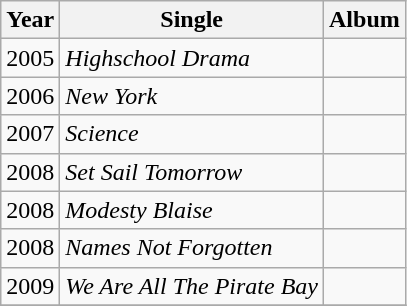<table class="wikitable">
<tr>
<th>Year</th>
<th>Single</th>
<th>Album</th>
</tr>
<tr>
<td>2005</td>
<td><em>Highschool Drama</em></td>
<td rowspan="1"></td>
</tr>
<tr>
<td>2006</td>
<td><em>New York</em></td>
<td rowspan="1"></td>
</tr>
<tr>
<td>2007</td>
<td><em>Science</em></td>
<td rowspan="1"></td>
</tr>
<tr>
<td>2008</td>
<td><em>Set Sail Tomorrow</em></td>
<td rowspan="1"></td>
</tr>
<tr>
<td>2008</td>
<td><em>Modesty Blaise</em></td>
<td rowspan="1"></td>
</tr>
<tr>
<td>2008</td>
<td><em>Names Not Forgotten</em></td>
<td rowspan="1"></td>
</tr>
<tr>
<td>2009</td>
<td><em>We Are All The Pirate Bay</em></td>
<td rowspan="1"></td>
</tr>
<tr>
</tr>
</table>
